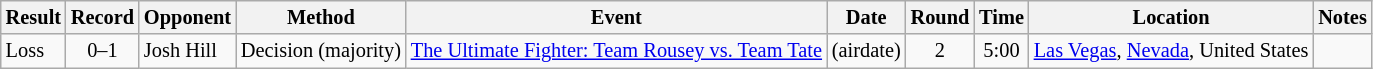<table class="wikitable sortable" style="font-size:85%;">
<tr>
<th>Result</th>
<th>Record</th>
<th>Opponent</th>
<th>Method</th>
<th>Event</th>
<th>Date</th>
<th>Round</th>
<th>Time</th>
<th>Location</th>
<th>Notes</th>
</tr>
<tr>
<td>Loss</td>
<td align=center>0–1</td>
<td>Josh Hill</td>
<td>Decision (majority)</td>
<td><a href='#'>The Ultimate Fighter: Team Rousey vs. Team Tate</a></td>
<td> (airdate)</td>
<td align=center>2</td>
<td align=center>5:00</td>
<td><a href='#'>Las Vegas</a>, <a href='#'>Nevada</a>, United States</td>
<td></td>
</tr>
</table>
